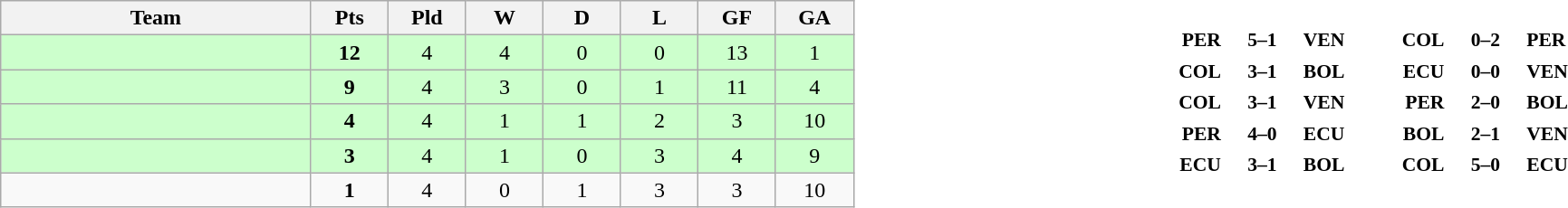<table cellpadding="0" cellspacing="0" width="100%">
<tr>
<td width="60%"><br><table class="wikitable" style="text-align: center;">
<tr>
<th width="20%">Team</th>
<th width="5%">Pts</th>
<th width="5%">Pld</th>
<th width="5%">W</th>
<th width="5%">D</th>
<th width="5%">L</th>
<th width="5%">GF</th>
<th width="5%">GA</th>
</tr>
<tr bgcolor="#ccffcc">
<td align="left"></td>
<td><strong>12</strong></td>
<td>4</td>
<td>4</td>
<td>0</td>
<td>0</td>
<td>13</td>
<td>1</td>
</tr>
<tr bgcolor="#ccffcc">
<td align="left"></td>
<td><strong>9</strong></td>
<td>4</td>
<td>3</td>
<td>0</td>
<td>1</td>
<td>11</td>
<td>4</td>
</tr>
<tr bgcolor="#ccffcc">
<td align="left"></td>
<td><strong>4</strong></td>
<td>4</td>
<td>1</td>
<td>1</td>
<td>2</td>
<td>3</td>
<td>10</td>
</tr>
<tr bgcolor="#ccffcc">
<td align="left"></td>
<td><strong>3</strong></td>
<td>4</td>
<td>1</td>
<td>0</td>
<td>3</td>
<td>4</td>
<td>9</td>
</tr>
<tr>
<td align="left"></td>
<td><strong>1</strong></td>
<td>4</td>
<td>0</td>
<td>1</td>
<td>3</td>
<td>3</td>
<td>10</td>
</tr>
</table>
</td>
<td width="40%"><br><table cellpadding="2" style="font-size:90%; margin: 0 auto;">
<tr>
<td width="20%" align="right"><strong>PER</strong></td>
<td align="center"><strong>5–1</strong></td>
<td><strong>VEN</strong></td>
<td width="10%" align="right"><strong>COL</strong></td>
<td align="center"><strong>0–2</strong></td>
<td><strong>PER</strong></td>
</tr>
<tr>
<td width="20%" align="right"><strong>COL</strong></td>
<td align="center"><strong>3–1</strong></td>
<td><strong>BOL</strong></td>
<td width="10%" align="right"><strong>ECU</strong></td>
<td align="center"><strong>0–0</strong></td>
<td><strong>VEN</strong></td>
</tr>
<tr>
<td width="20%" align="right"><strong>COL</strong></td>
<td align="center"><strong>3–1</strong></td>
<td><strong>VEN</strong></td>
<td width="10%" align="right"><strong>PER</strong></td>
<td align="center"><strong>2–0</strong></td>
<td><strong>BOL</strong></td>
</tr>
<tr>
<td width="20%" align="right"><strong>PER</strong></td>
<td align="center"><strong>4–0</strong></td>
<td><strong>ECU</strong></td>
<td width="10%" align="right"><strong>BOL</strong></td>
<td align="center"><strong>2–1</strong></td>
<td><strong>VEN</strong></td>
</tr>
<tr>
<td width="20%" align="right"><strong>ECU</strong></td>
<td align="center"><strong>3–1</strong></td>
<td><strong>BOL</strong></td>
<td width="10%" align="right"><strong>COL</strong></td>
<td align="center"><strong>5–0</strong></td>
<td><strong>ECU</strong></td>
</tr>
<tr>
</tr>
</table>
</td>
</tr>
</table>
